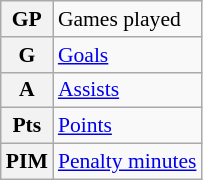<table class="wikitable" style="font-size:90%;">
<tr>
<th>GP</th>
<td>Games played</td>
</tr>
<tr>
<th>G</th>
<td><a href='#'>Goals</a></td>
</tr>
<tr>
<th>A</th>
<td><a href='#'>Assists</a></td>
</tr>
<tr>
<th>Pts</th>
<td><a href='#'>Points</a></td>
</tr>
<tr>
<th>PIM</th>
<td><a href='#'>Penalty minutes</a></td>
</tr>
</table>
